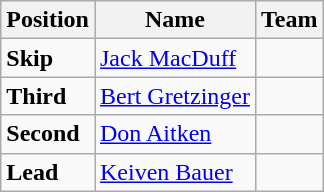<table class="wikitable">
<tr>
<th><strong>Position</strong></th>
<th><strong>Name</strong></th>
<th><strong>Team</strong></th>
</tr>
<tr>
<td><strong>Skip</strong></td>
<td><a href='#'>Jack MacDuff</a></td>
<td></td>
</tr>
<tr>
<td><strong>Third</strong></td>
<td><a href='#'>Bert Gretzinger</a></td>
<td></td>
</tr>
<tr>
<td><strong>Second</strong></td>
<td><a href='#'>Don Aitken</a></td>
<td></td>
</tr>
<tr>
<td><strong>Lead</strong></td>
<td><a href='#'>Keiven Bauer</a></td>
<td></td>
</tr>
</table>
